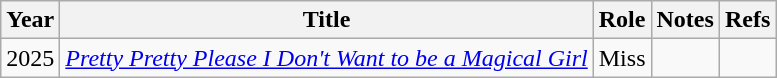<table class="wikitable sortable plainrowheaders">
<tr>
<th>Year</th>
<th>Title</th>
<th>Role</th>
<th class="unsortable">Notes</th>
<th class="unsortable">Refs</th>
</tr>
<tr>
<td>2025</td>
<td><em><a href='#'>Pretty Pretty Please I Don't Want to be a Magical Girl</a></em></td>
<td>Miss</td>
<td></td>
<td></td>
</tr>
</table>
